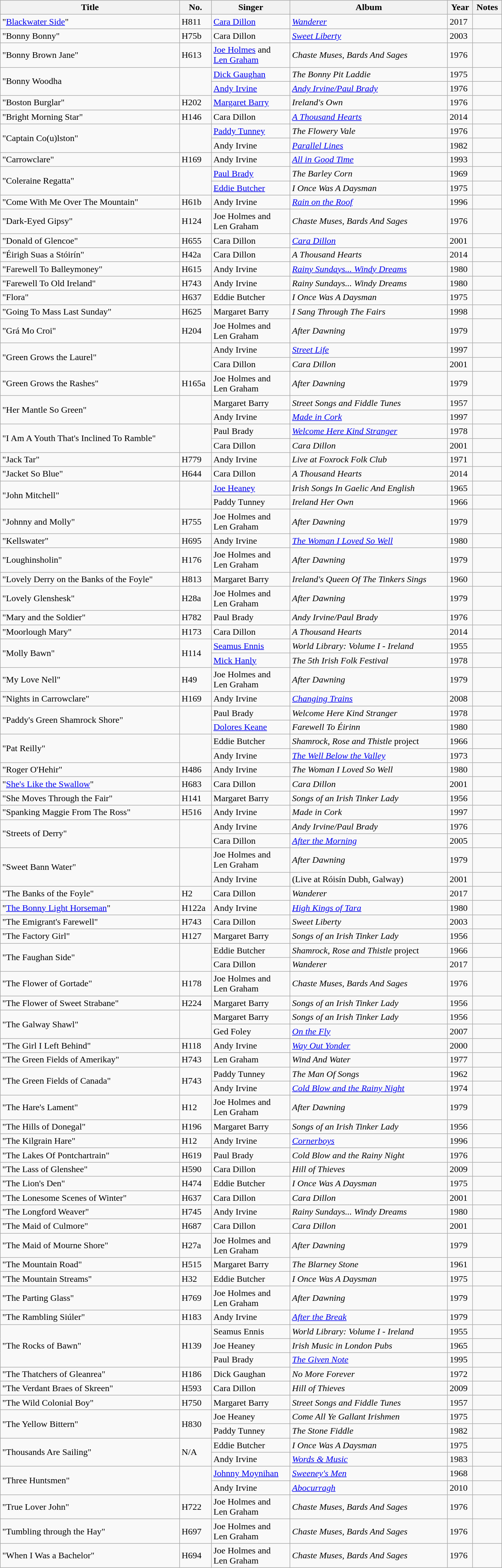<table class="wikitable sortable plainrowheaders" style="min-width:56em">
<tr>
<th>Title</th>
<th>No.</th>
<th>Singer</th>
<th>Album</th>
<th>Year</th>
<th class="unsortable">Notes</th>
</tr>
<tr>
<td>"<a href='#'>Blackwater Side</a>"</td>
<td>H811</td>
<td><a href='#'>Cara Dillon</a></td>
<td><em><a href='#'>Wanderer</a></em></td>
<td>2017</td>
<td></td>
</tr>
<tr>
<td>"Bonny Bonny"</td>
<td>H75b</td>
<td>Cara Dillon</td>
<td><em><a href='#'>Sweet Liberty</a></em></td>
<td>2003</td>
<td></td>
</tr>
<tr>
<td>"Bonny Brown Jane"</td>
<td>H613</td>
<td><a href='#'>Joe Holmes</a> and<br><a href='#'>Len Graham</a></td>
<td><em>Chaste Muses, Bards And Sages</em></td>
<td>1976</td>
<td></td>
</tr>
<tr>
<td rowspan=2>"Bonny Woodha</td>
<td rowspan=2></td>
<td><a href='#'>Dick Gaughan</a></td>
<td><em>The Bonny Pit Laddie</em></td>
<td>1975</td>
<td></td>
</tr>
<tr>
<td><a href='#'>Andy Irvine</a></td>
<td><em><a href='#'>Andy Irvine/Paul Brady</a></em></td>
<td>1976</td>
<td></td>
</tr>
<tr>
<td>"Boston Burglar"</td>
<td>H202</td>
<td><a href='#'>Margaret Barry</a></td>
<td><em>Ireland's Own</em></td>
<td>1976</td>
<td></td>
</tr>
<tr>
<td>"Bright Morning Star"</td>
<td>H146</td>
<td>Cara Dillon</td>
<td><em><a href='#'>A Thousand Hearts</a></em></td>
<td>2014</td>
<td></td>
</tr>
<tr>
<td rowspan=2>"Captain Co(u)lston"</td>
<td rowspan=2></td>
<td><a href='#'>Paddy Tunney</a></td>
<td><em>The Flowery Vale</em></td>
<td>1976</td>
<td></td>
</tr>
<tr>
<td>Andy Irvine</td>
<td><em><a href='#'>Parallel Lines</a></em></td>
<td>1982</td>
<td></td>
</tr>
<tr>
<td>"Carrowclare"</td>
<td>H169</td>
<td>Andy Irvine</td>
<td><em><a href='#'>All in Good Time</a></em></td>
<td>1993</td>
<td></td>
</tr>
<tr>
<td rowspan=2>"Coleraine Regatta"</td>
<td rowspan=2></td>
<td><a href='#'>Paul Brady</a></td>
<td><em>The Barley Corn</em></td>
<td>1969</td>
<td></td>
</tr>
<tr>
<td><a href='#'>Eddie Butcher</a></td>
<td><em>I Once Was A Daysman</em></td>
<td>1975</td>
<td></td>
</tr>
<tr>
<td>"Come With Me Over The Mountain"</td>
<td>H61b</td>
<td>Andy Irvine</td>
<td><em><a href='#'>Rain on the Roof</a></em></td>
<td>1996</td>
<td></td>
</tr>
<tr>
<td>"Dark-Eyed Gipsy"</td>
<td>H124</td>
<td>Joe Holmes and<br> Len Graham</td>
<td><em>Chaste Muses, Bards And Sages</em></td>
<td>1976</td>
<td></td>
</tr>
<tr>
<td>"Donald of Glencoe"</td>
<td>H655</td>
<td>Cara Dillon</td>
<td><em><a href='#'>Cara Dillon</a></em></td>
<td>2001</td>
<td></td>
</tr>
<tr>
<td>"Éirigh Suas a Stóirín"</td>
<td>H42a</td>
<td>Cara Dillon</td>
<td><em>A Thousand Hearts</em></td>
<td>2014</td>
<td></td>
</tr>
<tr>
<td>"Farewell To Balleymoney"</td>
<td>H615</td>
<td>Andy Irvine</td>
<td><em><a href='#'>Rainy Sundays... Windy Dreams</a></em></td>
<td>1980</td>
<td></td>
</tr>
<tr>
<td>"Farewell To Old Ireland"</td>
<td>H743</td>
<td>Andy Irvine</td>
<td><em>Rainy Sundays... Windy Dreams</em></td>
<td>1980</td>
<td></td>
</tr>
<tr>
<td>"Flora"</td>
<td>H637</td>
<td>Eddie Butcher</td>
<td><em>I Once Was A Daysman</em></td>
<td>1975</td>
<td></td>
</tr>
<tr>
<td>"Going To Mass Last Sunday"</td>
<td>H625</td>
<td>Margaret Barry</td>
<td><em>I Sang Through The Fairs</em></td>
<td>1998</td>
<td></td>
</tr>
<tr>
<td>"Grá Mo Croi"</td>
<td>H204</td>
<td>Joe Holmes and<br> Len Graham</td>
<td><em>After Dawning</em></td>
<td>1979</td>
<td></td>
</tr>
<tr>
<td rowspan=2>"Green Grows the Laurel"</td>
<td rowspan=2></td>
<td>Andy Irvine</td>
<td><em><a href='#'>Street Life</a></em></td>
<td>1997</td>
<td></td>
</tr>
<tr>
<td>Cara Dillon</td>
<td><em>Cara Dillon</em></td>
<td>2001</td>
<td></td>
</tr>
<tr>
<td>"Green Grows the Rashes"</td>
<td>H165a</td>
<td>Joe Holmes and<br> Len Graham</td>
<td><em>After Dawning</em></td>
<td>1979</td>
<td></td>
</tr>
<tr>
<td rowspan=2>"Her Mantle So Green"</td>
<td rowspan=2></td>
<td>Margaret Barry</td>
<td><em>Street Songs and Fiddle Tunes</em></td>
<td>1957</td>
<td></td>
</tr>
<tr>
<td>Andy Irvine</td>
<td><em><a href='#'>Made in Cork</a></em></td>
<td>1997</td>
<td></td>
</tr>
<tr>
<td rowspan=2>"I Am A Youth That's Inclined To Ramble"</td>
<td rowspan=2></td>
<td>Paul Brady</td>
<td><em><a href='#'>Welcome Here Kind Stranger</a></em></td>
<td>1978</td>
<td></td>
</tr>
<tr>
<td>Cara Dillon</td>
<td><em>Cara Dillon</em></td>
<td>2001</td>
<td></td>
</tr>
<tr>
<td>"Jack Tar"</td>
<td>H779</td>
<td>Andy Irvine</td>
<td><em>Live at Foxrock Folk Club</em></td>
<td>1971</td>
<td></td>
</tr>
<tr>
<td>"Jacket So Blue"</td>
<td>H644</td>
<td>Cara Dillon</td>
<td><em>A Thousand Hearts</em></td>
<td>2014</td>
<td></td>
</tr>
<tr>
<td rowspan=2>"John Mitchell"</td>
<td rowspan=2></td>
<td><a href='#'>Joe Heaney</a></td>
<td><em>Irish Songs In Gaelic And English </em></td>
<td>1965</td>
<td></td>
</tr>
<tr>
<td>Paddy Tunney</td>
<td><em>Ireland Her Own </em></td>
<td>1966</td>
<td></td>
</tr>
<tr>
<td>"Johnny and Molly"</td>
<td>H755</td>
<td>Joe Holmes and<br> Len Graham</td>
<td><em>After Dawning</em></td>
<td>1979</td>
<td></td>
</tr>
<tr>
<td>"Kellswater"</td>
<td>H695</td>
<td>Andy Irvine</td>
<td><em><a href='#'>The Woman I Loved So Well</a></em></td>
<td>1980</td>
<td></td>
</tr>
<tr>
<td>"Loughinsholin"</td>
<td>H176</td>
<td>Joe Holmes and<br> Len Graham</td>
<td><em>After Dawning</em></td>
<td>1979</td>
<td></td>
</tr>
<tr>
<td>"Lovely Derry on the Banks of the Foyle"</td>
<td>H813</td>
<td>Margaret Barry</td>
<td><em>Ireland's Queen Of The Tinkers Sings</em></td>
<td>1960</td>
<td></td>
</tr>
<tr>
<td>"Lovely Glenshesk"</td>
<td>H28a</td>
<td>Joe Holmes and<br> Len Graham</td>
<td><em>After Dawning</em></td>
<td>1979</td>
<td></td>
</tr>
<tr>
<td>"Mary and the Soldier"</td>
<td>H782</td>
<td>Paul Brady</td>
<td><em>Andy Irvine/Paul Brady</em></td>
<td>1976</td>
<td></td>
</tr>
<tr>
<td>"Moorlough Mary"</td>
<td>H173</td>
<td>Cara Dillon</td>
<td><em>A Thousand Hearts</em></td>
<td>2014</td>
<td></td>
</tr>
<tr>
<td rowspan=2>"Molly Bawn"</td>
<td rowspan=2>H114</td>
<td><a href='#'>Seamus Ennis</a></td>
<td><em>World Library: Volume I - Ireland</em></td>
<td>1955</td>
<td></td>
</tr>
<tr>
<td><a href='#'>Mick Hanly</a></td>
<td><em>The 5th Irish Folk Festival</em></td>
<td>1978</td>
<td></td>
</tr>
<tr>
<td>"My Love Nell"</td>
<td>H49</td>
<td>Joe Holmes and<br> Len Graham</td>
<td><em>After Dawning</em></td>
<td>1979</td>
<td></td>
</tr>
<tr>
<td>"Nights in Carrowclare"</td>
<td>H169</td>
<td>Andy Irvine</td>
<td><em><a href='#'>Changing Trains</a></em></td>
<td>2008</td>
<td></td>
</tr>
<tr>
<td rowspan=2>"Paddy's Green Shamrock Shore"</td>
<td rowspan=2></td>
<td>Paul Brady</td>
<td><em>Welcome Here Kind Stranger</em></td>
<td>1978</td>
<td></td>
</tr>
<tr>
<td><a href='#'>Dolores Keane</a></td>
<td><em>Farewell To Éirinn</em></td>
<td>1980</td>
<td></td>
</tr>
<tr>
<td rowspan=2>"Pat Reilly"</td>
<td rowspan=2></td>
<td>Eddie Butcher</td>
<td><em>Shamrock, Rose and Thistle</em> project</td>
<td>1966</td>
<td></td>
</tr>
<tr>
<td>Andy Irvine</td>
<td><em><a href='#'>The Well Below the Valley</a></em></td>
<td>1973</td>
<td></td>
</tr>
<tr>
<td>"Roger O'Hehir"</td>
<td>H486</td>
<td>Andy Irvine</td>
<td><em>The Woman I Loved So Well</em></td>
<td>1980</td>
<td></td>
</tr>
<tr>
<td>"<a href='#'>She's Like the Swallow</a>"</td>
<td>H683</td>
<td>Cara Dillon</td>
<td><em>Cara Dillon</em></td>
<td>2001</td>
<td></td>
</tr>
<tr>
<td>"She Moves Through the Fair"</td>
<td>H141</td>
<td>Margaret Barry</td>
<td><em>Songs of an Irish Tinker Lady</em></td>
<td>1956</td>
<td></td>
</tr>
<tr>
<td>"Spanking Maggie From The Ross"</td>
<td>H516</td>
<td>Andy Irvine</td>
<td><em>Made in Cork</em></td>
<td>1997</td>
<td></td>
</tr>
<tr>
<td rowspan=2>"Streets of Derry"</td>
<td rowspan=2></td>
<td>Andy Irvine</td>
<td><em>Andy Irvine/Paul Brady</em></td>
<td>1976</td>
<td></td>
</tr>
<tr>
<td>Cara Dillon</td>
<td><em><a href='#'>After the Morning</a></em></td>
<td>2005</td>
<td></td>
</tr>
<tr>
<td rowspan=2>"Sweet Bann Water"</td>
<td rowspan=2></td>
<td>Joe Holmes and<br> Len Graham</td>
<td><em>After Dawning</em></td>
<td>1979</td>
<td></td>
</tr>
<tr>
<td>Andy Irvine</td>
<td>(Live at Róisín Dubh, Galway)</td>
<td>2001</td>
<td> </td>
</tr>
<tr>
<td>"The Banks of the Foyle"</td>
<td>H2 </td>
<td>Cara Dillon</td>
<td><em>Wanderer</em></td>
<td>2017</td>
<td></td>
</tr>
<tr>
<td>"<a href='#'>The Bonny Light Horseman</a>"</td>
<td>H122a</td>
<td>Andy Irvine</td>
<td><em><a href='#'>High Kings of Tara</a></em></td>
<td>1980</td>
<td></td>
</tr>
<tr>
<td>"The Emigrant's Farewell"</td>
<td>H743</td>
<td>Cara Dillon</td>
<td><em>Sweet Liberty</em></td>
<td>2003</td>
<td></td>
</tr>
<tr>
<td>"The Factory Girl"</td>
<td>H127</td>
<td>Margaret Barry</td>
<td><em>Songs of an Irish Tinker Lady</em></td>
<td>1956</td>
<td></td>
</tr>
<tr>
<td rowspan=2>"The Faughan Side"</td>
<td rowspan=2></td>
<td>Eddie Butcher</td>
<td><em>Shamrock, Rose and Thistle</em> project</td>
<td>1966</td>
<td></td>
</tr>
<tr>
<td>Cara Dillon</td>
<td><em>Wanderer</em></td>
<td>2017</td>
<td></td>
</tr>
<tr>
<td>"The Flower of Gortade"</td>
<td>H178</td>
<td>Joe Holmes and<br> Len Graham</td>
<td><em>Chaste Muses, Bards And Sages</em></td>
<td>1976</td>
<td></td>
</tr>
<tr>
<td>"The Flower of Sweet Strabane"</td>
<td>H224</td>
<td>Margaret Barry</td>
<td><em>Songs of an Irish Tinker Lady</em></td>
<td>1956</td>
<td></td>
</tr>
<tr>
<td rowspan=2>"The Galway Shawl"</td>
<td rowspan=2></td>
<td>Margaret Barry</td>
<td><em>Songs of an Irish Tinker Lady</em></td>
<td>1956</td>
<td></td>
</tr>
<tr>
<td>Ged Foley</td>
<td><em><a href='#'>On the Fly</a></em></td>
<td>2007</td>
<td></td>
</tr>
<tr>
<td>"The Girl I Left Behind"</td>
<td>H118</td>
<td>Andy Irvine</td>
<td><em><a href='#'>Way Out Yonder</a></em></td>
<td>2000</td>
<td></td>
</tr>
<tr>
<td>"The Green Fields of Amerikay"</td>
<td>H743</td>
<td>Len Graham</td>
<td><em>Wind And Water</em></td>
<td>1977</td>
<td></td>
</tr>
<tr>
<td rowspan=2>"The Green Fields of Canada"</td>
<td rowspan=2>H743</td>
<td>Paddy Tunney</td>
<td><em>The Man Of Songs</em></td>
<td>1962</td>
<td></td>
</tr>
<tr>
<td>Andy Irvine</td>
<td><em><a href='#'>Cold Blow and the Rainy Night</a></em></td>
<td>1974</td>
<td></td>
</tr>
<tr>
<td>"The Hare's Lament"</td>
<td>H12</td>
<td>Joe Holmes and<br> Len Graham</td>
<td><em>After Dawning</em></td>
<td>1979</td>
<td></td>
</tr>
<tr>
<td>"The Hills of Donegal"</td>
<td>H196</td>
<td>Margaret Barry</td>
<td><em>Songs of an Irish Tinker Lady</em></td>
<td>1956</td>
<td></td>
</tr>
<tr>
<td>"The Kilgrain Hare"</td>
<td>H12</td>
<td>Andy Irvine</td>
<td><em><a href='#'>Cornerboys</a></em></td>
<td>1996</td>
<td></td>
</tr>
<tr>
<td>"The Lakes Of Pontchartrain"</td>
<td>H619</td>
<td>Paul Brady</td>
<td><em>Cold Blow and the Rainy Night</em></td>
<td>1976</td>
<td></td>
</tr>
<tr>
<td>"The Lass of Glenshee"</td>
<td>H590</td>
<td>Cara Dillon</td>
<td><em>Hill of Thieves</em></td>
<td>2009</td>
<td></td>
</tr>
<tr>
<td>"The Lion's Den"</td>
<td>H474</td>
<td>Eddie Butcher</td>
<td><em>I Once Was A Daysman</em></td>
<td>1975</td>
<td></td>
</tr>
<tr>
<td>"The Lonesome Scenes of Winter"</td>
<td>H637</td>
<td>Cara Dillon</td>
<td><em>Cara Dillon</em></td>
<td>2001</td>
<td></td>
</tr>
<tr>
<td>"The Longford Weaver"</td>
<td>H745</td>
<td>Andy Irvine</td>
<td><em>Rainy Sundays... Windy Dreams</em></td>
<td>1980</td>
<td></td>
</tr>
<tr>
<td>"The Maid of Culmore"</td>
<td>H687</td>
<td>Cara Dillon</td>
<td><em>Cara Dillon</em></td>
<td>2001</td>
<td></td>
</tr>
<tr>
<td>"The Maid of Mourne Shore"</td>
<td>H27a</td>
<td>Joe Holmes and<br> Len Graham</td>
<td><em>After Dawning</em></td>
<td>1979</td>
<td></td>
</tr>
<tr>
<td>"The Mountain Road"</td>
<td>H515</td>
<td>Margaret Barry</td>
<td><em>The Blarney Stone</em></td>
<td>1961</td>
<td></td>
</tr>
<tr>
<td>"The Mountain Streams"</td>
<td>H32</td>
<td>Eddie Butcher</td>
<td><em>I Once Was A Daysman</em></td>
<td>1975</td>
<td></td>
</tr>
<tr>
<td>"The Parting Glass"</td>
<td>H769</td>
<td>Joe Holmes and<br> Len Graham</td>
<td><em>After Dawning</em></td>
<td>1979</td>
<td></td>
</tr>
<tr>
<td>"The Rambling Siúler"</td>
<td>H183</td>
<td>Andy Irvine</td>
<td><em><a href='#'>After the Break</a></em></td>
<td>1979</td>
<td></td>
</tr>
<tr>
<td rowspan=3>"The Rocks of Bawn"</td>
<td rowspan=3>H139</td>
<td>Seamus Ennis</td>
<td><em>World Library: Volume I - Ireland</em></td>
<td>1955</td>
<td></td>
</tr>
<tr>
<td>Joe Heaney</td>
<td><em>Irish Music in London Pubs</em></td>
<td>1965</td>
<td></td>
</tr>
<tr>
<td>Paul Brady</td>
<td><em><a href='#'>The Given Note</a></em></td>
<td>1995</td>
<td></td>
</tr>
<tr>
<td>"The Thatchers of Gleanrea"</td>
<td>H186</td>
<td>Dick Gaughan</td>
<td><em>No More Forever</em></td>
<td>1972</td>
<td></td>
</tr>
<tr>
<td>"The Verdant Braes of Skreen"</td>
<td>H593</td>
<td>Cara Dillon</td>
<td><em>Hill of Thieves</em></td>
<td>2009</td>
<td></td>
</tr>
<tr>
<td>"The Wild Colonial Boy"</td>
<td>H750</td>
<td>Margaret Barry</td>
<td><em>Street Songs and Fiddle Tunes</em></td>
<td>1957</td>
<td></td>
</tr>
<tr>
<td rowspan=2>"The Yellow Bittern"</td>
<td rowspan=2>H830</td>
<td>Joe Heaney</td>
<td><em>Come All Ye Gallant Irishmen</em></td>
<td>1975</td>
<td></td>
</tr>
<tr>
<td>Paddy Tunney</td>
<td><em>The Stone Fiddle</em></td>
<td>1982</td>
<td></td>
</tr>
<tr>
<td rowspan=2>"Thousands Are Sailing"</td>
<td rowspan=2>N/A</td>
<td>Eddie Butcher</td>
<td><em>I Once Was A Daysman</em></td>
<td>1975</td>
<td></td>
</tr>
<tr>
<td>Andy Irvine</td>
<td><em><a href='#'>Words & Music</a></em></td>
<td>1983</td>
<td></td>
</tr>
<tr>
<td rowspan=2>"Three Huntsmen"</td>
<td rowspan=2></td>
<td><a href='#'>Johnny Moynihan</a></td>
<td><em><a href='#'>Sweeney's Men</a></em></td>
<td>1968</td>
<td></td>
</tr>
<tr>
<td>Andy Irvine</td>
<td><em><a href='#'>Abocurragh</a></em></td>
<td>2010</td>
<td></td>
</tr>
<tr>
<td>"True Lover John"</td>
<td>H722</td>
<td>Joe Holmes and<br> Len Graham</td>
<td><em>Chaste Muses, Bards And Sages</em></td>
<td>1976</td>
<td></td>
</tr>
<tr>
<td>"Tumbling through the Hay"</td>
<td>H697</td>
<td>Joe Holmes and<br> Len Graham</td>
<td><em>Chaste Muses, Bards And Sages</em></td>
<td>1976</td>
<td></td>
</tr>
<tr>
<td>"When I Was a Bachelor"</td>
<td>H694</td>
<td>Joe Holmes and<br> Len Graham</td>
<td><em>Chaste Muses, Bards And Sages</em></td>
<td>1976</td>
<td></td>
</tr>
</table>
